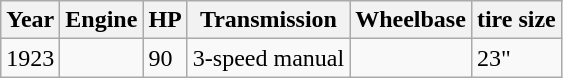<table class="wikitable">
<tr>
<th>Year</th>
<th>Engine</th>
<th>HP</th>
<th>Transmission</th>
<th>Wheelbase</th>
<th>tire size</th>
</tr>
<tr>
<td>1923</td>
<td></td>
<td>90</td>
<td>3-speed manual</td>
<td> </td>
<td>23"</td>
</tr>
</table>
